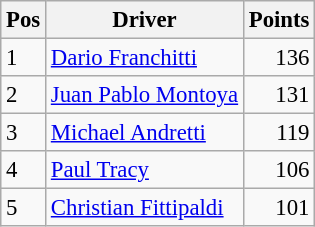<table class="wikitable" style="font-size: 95%;">
<tr>
<th>Pos</th>
<th>Driver</th>
<th>Points</th>
</tr>
<tr>
<td>1</td>
<td> <a href='#'>Dario Franchitti</a></td>
<td align="right">136</td>
</tr>
<tr>
<td>2</td>
<td> <a href='#'>Juan Pablo Montoya</a></td>
<td align="right">131</td>
</tr>
<tr>
<td>3</td>
<td> <a href='#'>Michael Andretti</a></td>
<td align="right">119</td>
</tr>
<tr>
<td>4</td>
<td> <a href='#'>Paul Tracy</a></td>
<td align="right">106</td>
</tr>
<tr>
<td>5</td>
<td> <a href='#'>Christian Fittipaldi</a></td>
<td align="right">101</td>
</tr>
</table>
